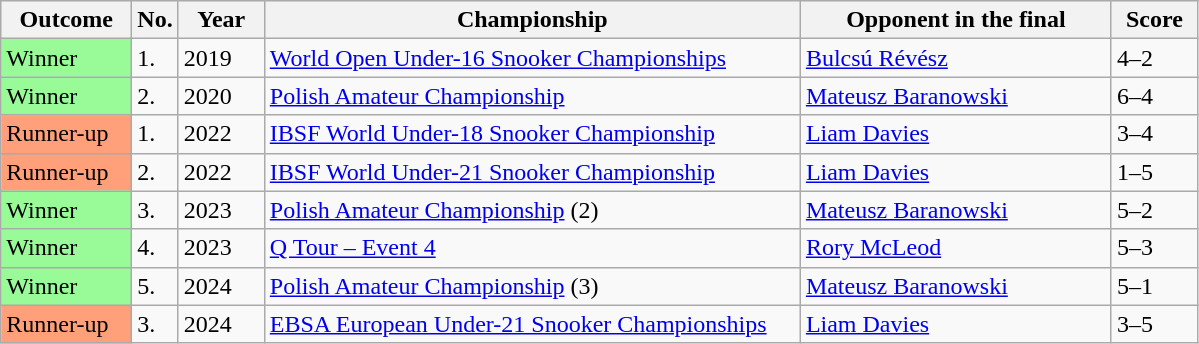<table class="sortable wikitable">
<tr>
<th width="80">Outcome</th>
<th width="20">No.</th>
<th width="50">Year</th>
<th width="350">Championship</th>
<th width="200">Opponent in the final</th>
<th width="50">Score</th>
</tr>
<tr>
<td style="background:#98fb98;">Winner</td>
<td>1.</td>
<td>2019</td>
<td><a href='#'>World Open Under-16 Snooker Championships</a></td>
<td> <a href='#'>Bulcsú Révész</a></td>
<td>4–2</td>
</tr>
<tr>
<td style="background:#98fb98;">Winner</td>
<td>2.</td>
<td>2020</td>
<td><a href='#'>Polish Amateur Championship</a></td>
<td> <a href='#'>Mateusz Baranowski</a></td>
<td>6–4</td>
</tr>
<tr>
<td style="background:#ffa07a;">Runner-up</td>
<td>1.</td>
<td>2022</td>
<td><a href='#'>IBSF World Under-18 Snooker Championship</a></td>
<td> <a href='#'>Liam Davies</a></td>
<td>3–4</td>
</tr>
<tr>
<td style="background:#ffa07a;">Runner-up</td>
<td>2.</td>
<td>2022</td>
<td><a href='#'>IBSF World Under-21 Snooker Championship</a></td>
<td> <a href='#'>Liam Davies</a></td>
<td>1–5</td>
</tr>
<tr>
<td style="background:#98fb98;">Winner</td>
<td>3.</td>
<td>2023</td>
<td><a href='#'>Polish Amateur Championship</a> (2)</td>
<td> <a href='#'>Mateusz Baranowski</a></td>
<td>5–2</td>
</tr>
<tr>
<td style="background:#98fb98;">Winner</td>
<td>4.</td>
<td>2023</td>
<td><a href='#'>Q Tour – Event 4</a></td>
<td> <a href='#'>Rory McLeod</a></td>
<td>5–3</td>
</tr>
<tr>
<td style="background:#98fb98;">Winner</td>
<td>5.</td>
<td>2024</td>
<td><a href='#'>Polish Amateur Championship</a> (3)</td>
<td> <a href='#'>Mateusz Baranowski</a></td>
<td>5–1</td>
</tr>
<tr>
<td style="background:#ffa07a;">Runner-up</td>
<td>3.</td>
<td>2024</td>
<td><a href='#'>EBSA European Under-21 Snooker Championships</a></td>
<td> <a href='#'>Liam Davies</a></td>
<td>3–5</td>
</tr>
</table>
